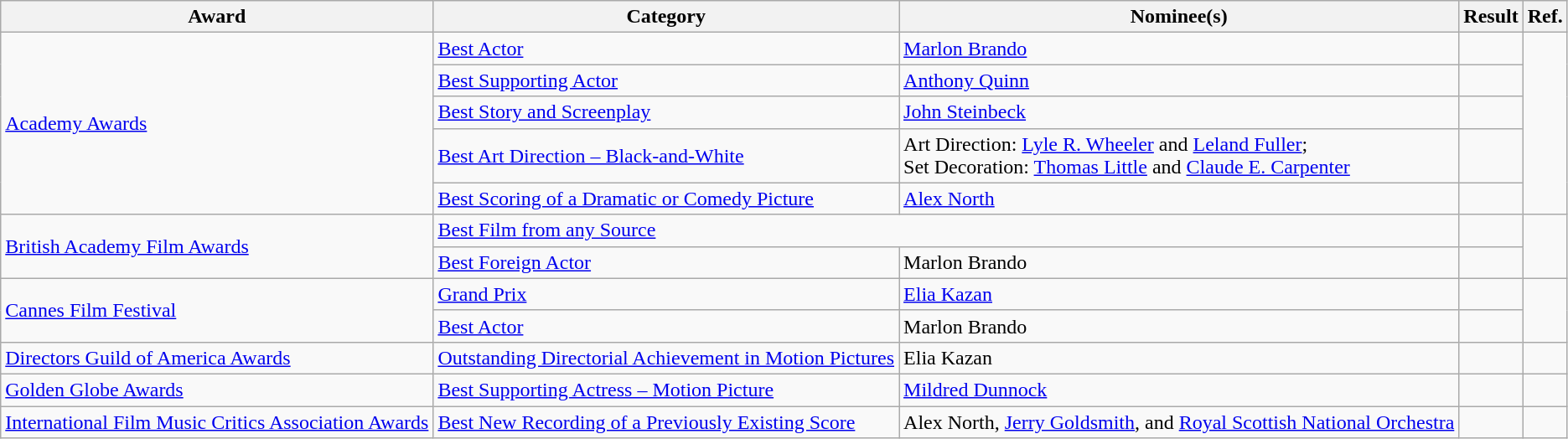<table class="wikitable plainrowheaders">
<tr>
<th>Award</th>
<th>Category</th>
<th>Nominee(s)</th>
<th>Result</th>
<th>Ref.</th>
</tr>
<tr>
<td rowspan="5"><a href='#'>Academy Awards</a></td>
<td><a href='#'>Best Actor</a></td>
<td><a href='#'>Marlon Brando</a></td>
<td></td>
<td align="center" rowspan="5"></td>
</tr>
<tr>
<td><a href='#'>Best Supporting Actor</a></td>
<td><a href='#'>Anthony Quinn</a></td>
<td></td>
</tr>
<tr>
<td><a href='#'>Best Story and Screenplay</a></td>
<td><a href='#'>John Steinbeck</a></td>
<td></td>
</tr>
<tr>
<td><a href='#'>Best Art Direction – Black-and-White</a></td>
<td>Art Direction: <a href='#'>Lyle R. Wheeler</a> and <a href='#'>Leland Fuller</a>; <br> Set Decoration: <a href='#'>Thomas Little</a> and <a href='#'>Claude E. Carpenter</a></td>
<td></td>
</tr>
<tr>
<td><a href='#'>Best Scoring of a Dramatic or Comedy Picture</a></td>
<td><a href='#'>Alex North</a></td>
<td></td>
</tr>
<tr>
<td rowspan="2"><a href='#'>British Academy Film Awards</a></td>
<td colspan="2"><a href='#'>Best Film from any Source</a></td>
<td></td>
<td align="center" rowspan="2"></td>
</tr>
<tr>
<td><a href='#'>Best Foreign Actor</a></td>
<td>Marlon Brando</td>
<td></td>
</tr>
<tr>
<td rowspan="2"><a href='#'>Cannes Film Festival</a></td>
<td><a href='#'>Grand Prix</a></td>
<td><a href='#'>Elia Kazan</a></td>
<td></td>
<td align="center" rowspan="2"></td>
</tr>
<tr>
<td><a href='#'>Best Actor</a></td>
<td>Marlon Brando</td>
<td></td>
</tr>
<tr>
<td><a href='#'>Directors Guild of America Awards</a></td>
<td><a href='#'>Outstanding Directorial Achievement in Motion Pictures</a></td>
<td>Elia Kazan</td>
<td></td>
<td align="center"></td>
</tr>
<tr>
<td><a href='#'>Golden Globe Awards</a></td>
<td><a href='#'>Best Supporting Actress – Motion Picture</a></td>
<td><a href='#'>Mildred Dunnock</a></td>
<td></td>
<td align="center"></td>
</tr>
<tr>
<td><a href='#'>International Film Music Critics Association Awards</a></td>
<td><a href='#'>Best New Recording of a Previously Existing Score</a></td>
<td>Alex North, <a href='#'>Jerry Goldsmith</a>, and <a href='#'>Royal Scottish National Orchestra</a></td>
<td></td>
<td align="center"></td>
</tr>
</table>
